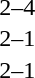<table cellspacing=1 width=70%>
<tr>
<th width=25%></th>
<th width=30%></th>
<th width=15%></th>
<th width=30%></th>
</tr>
<tr>
<td></td>
<td align=right></td>
<td align=center>2–4</td>
<td></td>
</tr>
<tr>
<td></td>
<td align=right></td>
<td align=center>2–1</td>
<td></td>
</tr>
<tr>
<td></td>
<td align=right></td>
<td align=center>2–1</td>
<td></td>
</tr>
</table>
